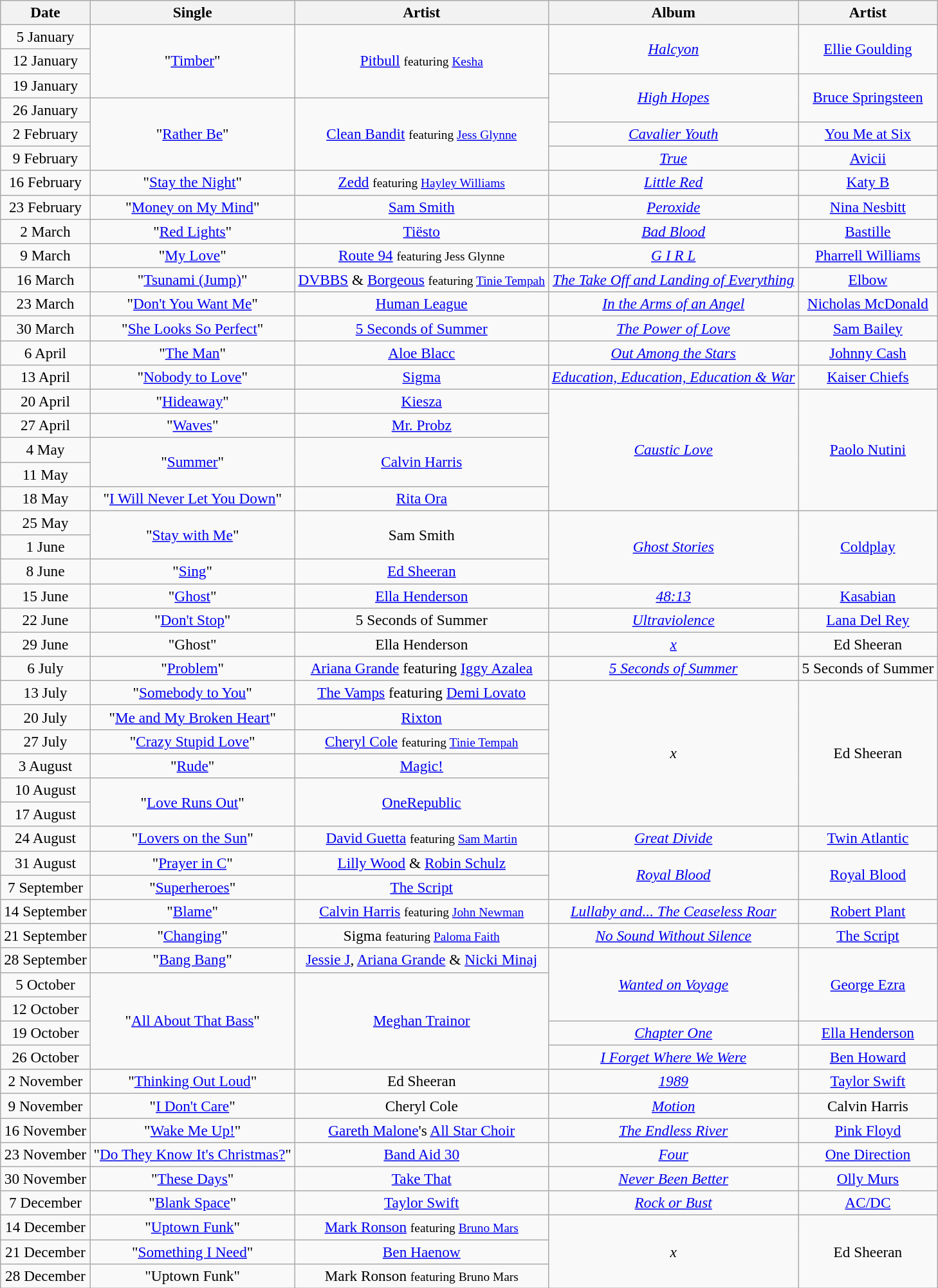<table class="wikitable" style="font-size:97%; text-align:center;">
<tr>
<th>Date</th>
<th>Single</th>
<th>Artist</th>
<th>Album</th>
<th>Artist</th>
</tr>
<tr>
<td>5 January</td>
<td rowspan="3">"<a href='#'>Timber</a>"</td>
<td rowspan="3"><a href='#'>Pitbull</a> <small> featuring <a href='#'>Kesha</a> </small></td>
<td rowspan="2"><em><a href='#'>Halcyon</a></em></td>
<td rowspan="2"><a href='#'>Ellie Goulding</a></td>
</tr>
<tr>
<td>12 January</td>
</tr>
<tr>
<td>19 January</td>
<td rowspan="2"><em><a href='#'>High Hopes</a></em></td>
<td rowspan="2"><a href='#'>Bruce Springsteen</a></td>
</tr>
<tr>
<td>26 January</td>
<td rowspan="3">"<a href='#'>Rather Be</a>"</td>
<td rowspan="3"><a href='#'>Clean Bandit</a> <small> featuring <a href='#'>Jess Glynne</a> </small></td>
</tr>
<tr>
<td>2 February</td>
<td><em><a href='#'>Cavalier Youth</a></em></td>
<td><a href='#'>You Me at Six</a></td>
</tr>
<tr>
<td>9 February</td>
<td><em><a href='#'>True</a></em></td>
<td><a href='#'>Avicii</a></td>
</tr>
<tr>
<td>16 February</td>
<td>"<a href='#'>Stay the Night</a>"</td>
<td><a href='#'>Zedd</a> <small> featuring <a href='#'>Hayley Williams</a> </small></td>
<td><em><a href='#'>Little Red</a></em></td>
<td><a href='#'>Katy B</a></td>
</tr>
<tr>
<td>23 February</td>
<td>"<a href='#'>Money on My Mind</a>"</td>
<td><a href='#'>Sam Smith</a></td>
<td><em><a href='#'>Peroxide</a></em></td>
<td><a href='#'>Nina Nesbitt</a></td>
</tr>
<tr>
<td>2 March</td>
<td>"<a href='#'>Red Lights</a>"</td>
<td><a href='#'>Tiësto</a></td>
<td><em><a href='#'>Bad Blood</a></em></td>
<td><a href='#'>Bastille</a></td>
</tr>
<tr>
<td>9 March</td>
<td>"<a href='#'>My Love</a>"</td>
<td><a href='#'>Route 94</a> <small> featuring Jess Glynne </small></td>
<td><em><a href='#'>G I R L</a></em></td>
<td><a href='#'>Pharrell Williams</a></td>
</tr>
<tr>
<td>16 March</td>
<td>"<a href='#'>Tsunami (Jump)</a>"</td>
<td><a href='#'>DVBBS</a> & <a href='#'>Borgeous</a> <small> featuring <a href='#'>Tinie Tempah</a> </small></td>
<td><em><a href='#'>The Take Off and Landing of Everything</a></em></td>
<td><a href='#'>Elbow</a></td>
</tr>
<tr>
<td>23 March</td>
<td>"<a href='#'>Don't You Want Me</a>"</td>
<td><a href='#'>Human League</a></td>
<td><em><a href='#'>In the Arms of an Angel</a></em></td>
<td><a href='#'>Nicholas McDonald</a></td>
</tr>
<tr>
<td>30 March</td>
<td>"<a href='#'>She Looks So Perfect</a>"</td>
<td><a href='#'>5 Seconds of Summer</a></td>
<td><em><a href='#'>The Power of Love</a></em></td>
<td><a href='#'>Sam Bailey</a></td>
</tr>
<tr>
<td>6 April</td>
<td>"<a href='#'>The Man</a>"</td>
<td><a href='#'>Aloe Blacc</a></td>
<td><em><a href='#'>Out Among the Stars</a></em></td>
<td><a href='#'>Johnny Cash</a></td>
</tr>
<tr>
<td>13 April</td>
<td>"<a href='#'>Nobody to Love</a>"</td>
<td><a href='#'>Sigma</a></td>
<td><em><a href='#'>Education, Education, Education & War</a></em></td>
<td><a href='#'>Kaiser Chiefs</a></td>
</tr>
<tr>
<td>20 April</td>
<td>"<a href='#'>Hideaway</a>"</td>
<td><a href='#'>Kiesza</a></td>
<td rowspan="5"><em><a href='#'>Caustic Love</a></em></td>
<td rowspan="5"><a href='#'>Paolo Nutini</a></td>
</tr>
<tr>
<td>27 April</td>
<td>"<a href='#'>Waves</a>"</td>
<td><a href='#'>Mr. Probz</a></td>
</tr>
<tr>
<td>4 May</td>
<td rowspan="2">"<a href='#'>Summer</a>"</td>
<td rowspan="2"><a href='#'>Calvin Harris</a></td>
</tr>
<tr>
<td>11 May</td>
</tr>
<tr>
<td>18 May</td>
<td>"<a href='#'>I Will Never Let You Down</a>"</td>
<td><a href='#'>Rita Ora</a></td>
</tr>
<tr>
<td>25 May</td>
<td rowspan="2">"<a href='#'>Stay with Me</a>"</td>
<td rowspan="2">Sam Smith</td>
<td rowspan="3"><em><a href='#'>Ghost Stories</a></em></td>
<td rowspan="3"><a href='#'>Coldplay</a></td>
</tr>
<tr>
<td>1 June</td>
</tr>
<tr>
<td>8 June</td>
<td>"<a href='#'>Sing</a>"</td>
<td><a href='#'>Ed Sheeran</a></td>
</tr>
<tr>
<td>15 June</td>
<td>"<a href='#'>Ghost</a>"</td>
<td><a href='#'>Ella Henderson</a></td>
<td><em><a href='#'>48:13</a></em></td>
<td><a href='#'>Kasabian</a></td>
</tr>
<tr>
<td>22 June</td>
<td>"<a href='#'>Don't Stop</a>"</td>
<td>5 Seconds of Summer</td>
<td><em><a href='#'>Ultraviolence</a></em></td>
<td><a href='#'>Lana Del Rey</a></td>
</tr>
<tr>
<td>29 June</td>
<td>"Ghost"</td>
<td>Ella Henderson</td>
<td><em><a href='#'>x</a></em></td>
<td>Ed Sheeran</td>
</tr>
<tr>
<td>6 July</td>
<td>"<a href='#'>Problem</a>"</td>
<td><a href='#'>Ariana Grande</a> featuring <a href='#'>Iggy Azalea</a></td>
<td><em><a href='#'>5 Seconds of Summer</a></em></td>
<td>5 Seconds of Summer</td>
</tr>
<tr>
<td>13 July</td>
<td>"<a href='#'>Somebody to You</a>"</td>
<td><a href='#'>The Vamps</a> featuring <a href='#'>Demi Lovato</a></td>
<td rowspan="6"><em>x</em></td>
<td rowspan="6">Ed Sheeran</td>
</tr>
<tr>
<td>20 July</td>
<td>"<a href='#'>Me and My Broken Heart</a>"</td>
<td><a href='#'>Rixton</a></td>
</tr>
<tr>
<td>27 July</td>
<td>"<a href='#'>Crazy Stupid Love</a>"</td>
<td><a href='#'>Cheryl Cole</a> <small> featuring <a href='#'>Tinie Tempah</a> </small></td>
</tr>
<tr>
<td>3 August</td>
<td>"<a href='#'>Rude</a>"</td>
<td><a href='#'>Magic!</a></td>
</tr>
<tr>
<td>10 August</td>
<td rowspan="2">"<a href='#'>Love Runs Out</a>"</td>
<td rowspan="2"><a href='#'>OneRepublic</a></td>
</tr>
<tr>
<td>17 August</td>
</tr>
<tr>
<td>24 August</td>
<td>"<a href='#'>Lovers on the Sun</a>"</td>
<td><a href='#'>David Guetta</a> <small> featuring <a href='#'>Sam Martin</a> </small></td>
<td><em><a href='#'>Great Divide</a></em></td>
<td><a href='#'>Twin Atlantic</a></td>
</tr>
<tr>
<td>31 August</td>
<td>"<a href='#'>Prayer in C</a>"</td>
<td><a href='#'>Lilly Wood</a> & <a href='#'>Robin Schulz</a></td>
<td rowspan="2"><em><a href='#'>Royal Blood</a></em></td>
<td rowspan="2"><a href='#'>Royal Blood</a></td>
</tr>
<tr>
<td>7 September</td>
<td>"<a href='#'>Superheroes</a>"</td>
<td><a href='#'>The Script</a></td>
</tr>
<tr>
<td>14 September</td>
<td>"<a href='#'>Blame</a>"</td>
<td><a href='#'>Calvin Harris</a> <small> featuring <a href='#'>John Newman</a> </small></td>
<td><em><a href='#'>Lullaby and... The Ceaseless Roar</a></em></td>
<td><a href='#'>Robert Plant</a></td>
</tr>
<tr>
<td>21 September</td>
<td>"<a href='#'>Changing</a>"</td>
<td>Sigma <small> featuring <a href='#'>Paloma Faith</a> </small></td>
<td><em><a href='#'>No Sound Without Silence</a></em></td>
<td><a href='#'>The Script</a></td>
</tr>
<tr>
<td>28 September</td>
<td>"<a href='#'>Bang Bang</a>"</td>
<td><a href='#'>Jessie J</a>, <a href='#'>Ariana Grande</a> & <a href='#'>Nicki Minaj</a></td>
<td rowspan="3"><em><a href='#'>Wanted on Voyage</a></em></td>
<td rowspan="3"><a href='#'>George Ezra</a></td>
</tr>
<tr>
<td>5 October</td>
<td rowspan="4">"<a href='#'>All About That Bass</a>"</td>
<td rowspan="4"><a href='#'>Meghan Trainor</a></td>
</tr>
<tr>
<td>12 October</td>
</tr>
<tr>
<td>19 October</td>
<td><em><a href='#'>Chapter One</a></em></td>
<td><a href='#'>Ella Henderson</a></td>
</tr>
<tr>
<td>26 October</td>
<td><em><a href='#'>I Forget Where We Were</a></em></td>
<td><a href='#'>Ben Howard</a></td>
</tr>
<tr>
<td>2 November</td>
<td>"<a href='#'>Thinking Out Loud</a>"</td>
<td>Ed Sheeran</td>
<td><em><a href='#'>1989</a></em></td>
<td><a href='#'>Taylor Swift</a></td>
</tr>
<tr>
<td>9 November</td>
<td>"<a href='#'>I Don't Care</a>"</td>
<td>Cheryl Cole</td>
<td><em><a href='#'>Motion</a></em></td>
<td>Calvin Harris</td>
</tr>
<tr>
<td>16 November</td>
<td>"<a href='#'>Wake Me Up!</a>"</td>
<td><a href='#'>Gareth Malone</a>'s <a href='#'>All Star Choir</a></td>
<td><em><a href='#'>The Endless River</a></em></td>
<td><a href='#'>Pink Floyd</a></td>
</tr>
<tr>
<td>23 November</td>
<td>"<a href='#'>Do They Know It's Christmas?</a>"</td>
<td><a href='#'>Band Aid 30</a></td>
<td><em><a href='#'>Four</a></em></td>
<td><a href='#'>One Direction</a></td>
</tr>
<tr>
<td>30 November</td>
<td>"<a href='#'>These Days</a>"</td>
<td><a href='#'>Take That</a></td>
<td><em><a href='#'>Never Been Better</a></em></td>
<td><a href='#'>Olly Murs</a></td>
</tr>
<tr>
<td>7 December</td>
<td>"<a href='#'>Blank Space</a>"</td>
<td><a href='#'>Taylor Swift</a></td>
<td><em><a href='#'>Rock or Bust</a></em></td>
<td><a href='#'>AC/DC</a></td>
</tr>
<tr>
<td>14 December</td>
<td>"<a href='#'>Uptown Funk</a>"</td>
<td><a href='#'>Mark Ronson</a> <small> featuring <a href='#'>Bruno Mars</a> </small></td>
<td rowspan="3"><em>x</em></td>
<td rowspan="3">Ed Sheeran</td>
</tr>
<tr>
<td>21 December</td>
<td>"<a href='#'>Something I Need</a>"</td>
<td><a href='#'>Ben Haenow</a></td>
</tr>
<tr>
<td>28 December</td>
<td>"Uptown Funk"</td>
<td>Mark Ronson <small> featuring Bruno Mars </small></td>
</tr>
</table>
